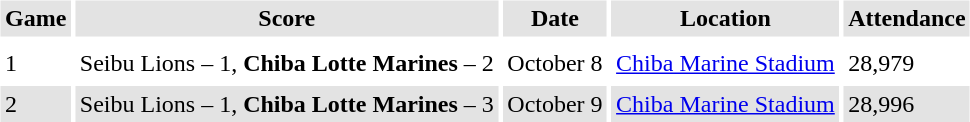<table border="0" cellspacing="3" cellpadding="3">
<tr style="background: #e3e3e3;">
<th>Game</th>
<th>Score</th>
<th>Date</th>
<th>Location</th>
<th>Attendance</th>
</tr>
<tr style="background: #e3e3e3;">
</tr>
<tr>
<td>1</td>
<td>Seibu Lions – 1, <strong>Chiba Lotte Marines</strong> – 2</td>
<td>October 8</td>
<td><a href='#'>Chiba Marine Stadium</a></td>
<td>28,979</td>
</tr>
<tr style="background: #e3e3e3;">
<td>2</td>
<td>Seibu Lions – 1, <strong>Chiba Lotte Marines</strong> – 3</td>
<td>October 9</td>
<td><a href='#'>Chiba Marine Stadium</a></td>
<td>28,996</td>
</tr>
</table>
